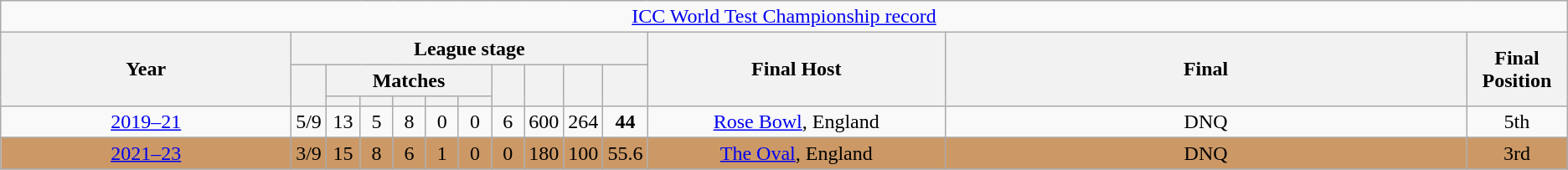<table class="wikitable" style="text-align: center">
<tr>
<td colspan="19"><a href='#'>ICC World Test Championship record</a></td>
</tr>
<tr>
<th width="245" rowspan="3">Year</th>
<th colspan="10">League stage</th>
<th width="250" ! rowspan="3">Final Host</th>
<th width="450" rowspan="3">Final</th>
<th width="75" rowspan="3">Final Position</th>
</tr>
<tr>
<th width="20" rowspan="2"></th>
<th colspan="5">Matches</th>
<th width="20" rowspan="2"></th>
<th width="20" rowspan="2"></th>
<th width="20" rowspan="2"></th>
<th width="20" rowspan="2"></th>
</tr>
<tr>
<th width="20"></th>
<th width="20"></th>
<th width="20"></th>
<th width="20"></th>
<th width="20"></th>
</tr>
<tr>
<td><a href='#'>2019–21</a></td>
<td>5/9</td>
<td>13</td>
<td>5</td>
<td>8</td>
<td>0</td>
<td>0</td>
<td>6</td>
<td>600</td>
<td>264</td>
<td><strong>44</strong></td>
<td> <a href='#'>Rose Bowl</a>, England</td>
<td>DNQ</td>
<td>5th</td>
</tr>
<tr style="background:#c96";>
<td><a href='#'>2021–23</a></td>
<td>3/9</td>
<td>15</td>
<td>8</td>
<td>6</td>
<td>1</td>
<td>0</td>
<td>0</td>
<td>180</td>
<td>100</td>
<td>55.6</td>
<td> <a href='#'>The Oval</a>, England</td>
<td>DNQ</td>
<td>3rd</td>
</tr>
</table>
